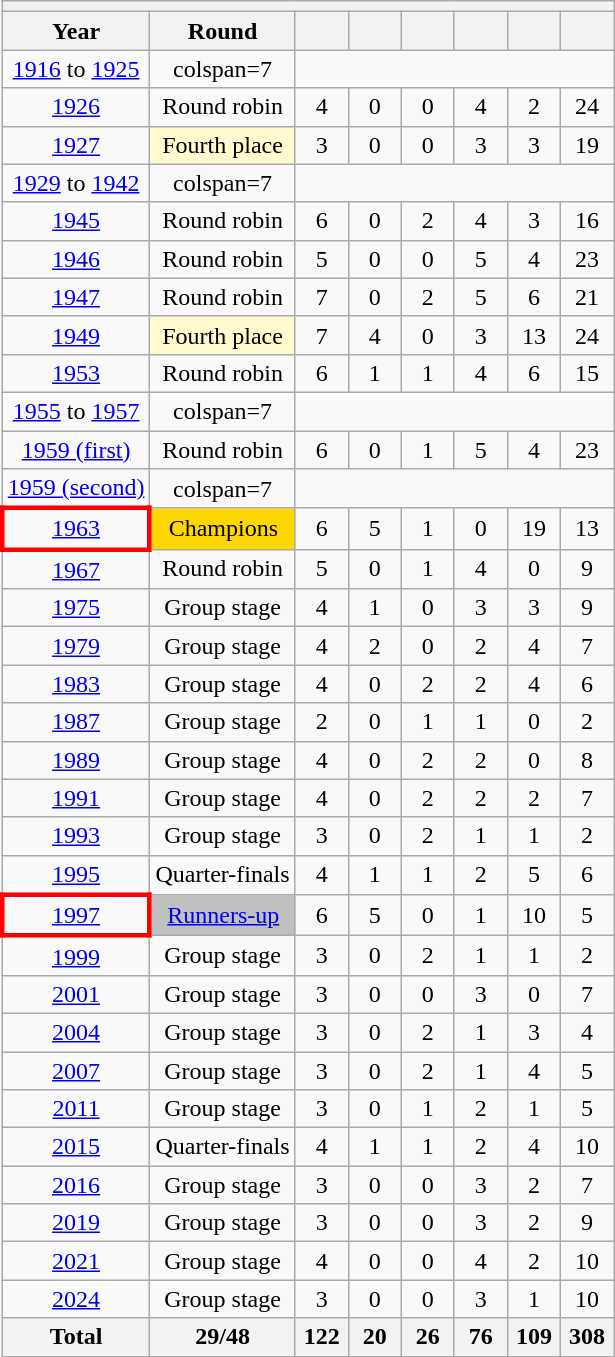<table class="wikitable" style="text-align:center;">
<tr>
<th colspan="8"></th>
</tr>
<tr>
<th>Year</th>
<th>Round</th>
<th width=28></th>
<th width=28></th>
<th width=28></th>
<th width=28></th>
<th width=28></th>
<th width=28></th>
</tr>
<tr>
<td><a href='#'>1916</a> to <a href='#'>1925</a></td>
<td>colspan=7</td>
</tr>
<tr>
<td><a href='#'>1926</a></td>
<td>Round robin</td>
<td>4</td>
<td>0</td>
<td>0</td>
<td>4</td>
<td>2</td>
<td>24</td>
</tr>
<tr>
<td><a href='#'>1927</a></td>
<td style="background:LemonChiffon">Fourth place</td>
<td>3</td>
<td>0</td>
<td>0</td>
<td>3</td>
<td>3</td>
<td>19</td>
</tr>
<tr>
<td><a href='#'>1929</a> to <a href='#'>1942</a></td>
<td>colspan=7</td>
</tr>
<tr>
<td><a href='#'>1945</a></td>
<td>Round robin</td>
<td>6</td>
<td>0</td>
<td>2</td>
<td>4</td>
<td>3</td>
<td>16</td>
</tr>
<tr>
<td><a href='#'>1946</a></td>
<td>Round robin</td>
<td>5</td>
<td>0</td>
<td>0</td>
<td>5</td>
<td>4</td>
<td>23</td>
</tr>
<tr>
<td><a href='#'>1947</a></td>
<td>Round robin</td>
<td>7</td>
<td>0</td>
<td>2</td>
<td>5</td>
<td>6</td>
<td>21</td>
</tr>
<tr>
<td><a href='#'>1949</a></td>
<td style="background:LemonChiffon">Fourth place</td>
<td>7</td>
<td>4</td>
<td>0</td>
<td>3</td>
<td>13</td>
<td>24</td>
</tr>
<tr>
<td><a href='#'>1953</a></td>
<td>Round robin</td>
<td>6</td>
<td>1</td>
<td>1</td>
<td>4</td>
<td>6</td>
<td>15</td>
</tr>
<tr>
<td><a href='#'>1955</a> to <a href='#'>1957</a></td>
<td>colspan=7</td>
</tr>
<tr>
<td><a href='#'>1959 (first)</a></td>
<td>Round robin</td>
<td>6</td>
<td>0</td>
<td>1</td>
<td>5</td>
<td>4</td>
<td>23</td>
</tr>
<tr>
<td><a href='#'>1959 (second)</a></td>
<td>colspan=7</td>
</tr>
<tr>
<td style="border:3px solid red"><a href='#'>1963</a></td>
<td style="background:gold">Champions</td>
<td>6</td>
<td>5</td>
<td>1</td>
<td>0</td>
<td>19</td>
<td>13</td>
</tr>
<tr>
<td><a href='#'>1967</a></td>
<td>Round robin</td>
<td>5</td>
<td>0</td>
<td>1</td>
<td>4</td>
<td>0</td>
<td>9</td>
</tr>
<tr>
<td><a href='#'>1975</a></td>
<td>Group stage</td>
<td>4</td>
<td>1</td>
<td>0</td>
<td>3</td>
<td>3</td>
<td>9</td>
</tr>
<tr>
<td><a href='#'>1979</a></td>
<td>Group stage</td>
<td>4</td>
<td>2</td>
<td>0</td>
<td>2</td>
<td>4</td>
<td>7</td>
</tr>
<tr>
<td><a href='#'>1983</a></td>
<td>Group stage</td>
<td>4</td>
<td>0</td>
<td>2</td>
<td>2</td>
<td>4</td>
<td>6</td>
</tr>
<tr>
<td><a href='#'>1987</a></td>
<td>Group stage</td>
<td>2</td>
<td>0</td>
<td>1</td>
<td>1</td>
<td>0</td>
<td>2</td>
</tr>
<tr>
<td><a href='#'>1989</a></td>
<td>Group stage</td>
<td>4</td>
<td>0</td>
<td>2</td>
<td>2</td>
<td>0</td>
<td>8</td>
</tr>
<tr>
<td><a href='#'>1991</a></td>
<td>Group stage</td>
<td>4</td>
<td>0</td>
<td>2</td>
<td>2</td>
<td>2</td>
<td>7</td>
</tr>
<tr>
<td><a href='#'>1993</a></td>
<td>Group stage</td>
<td>3</td>
<td>0</td>
<td>2</td>
<td>1</td>
<td>1</td>
<td>2</td>
</tr>
<tr>
<td><a href='#'>1995</a></td>
<td>Quarter-finals</td>
<td>4</td>
<td>1</td>
<td>1</td>
<td>2</td>
<td>5</td>
<td>6</td>
</tr>
<tr>
<td style="border:3px solid red;"><a href='#'>1997</a></td>
<td style="background:silver"><a href='#'>Runners-up</a></td>
<td>6</td>
<td>5</td>
<td>0</td>
<td>1</td>
<td>10</td>
<td>5</td>
</tr>
<tr>
<td><a href='#'>1999</a></td>
<td>Group stage</td>
<td>3</td>
<td>0</td>
<td>2</td>
<td>1</td>
<td>1</td>
<td>2</td>
</tr>
<tr>
<td><a href='#'>2001</a></td>
<td>Group stage</td>
<td>3</td>
<td>0</td>
<td>0</td>
<td>3</td>
<td>0</td>
<td>7</td>
</tr>
<tr>
<td><a href='#'>2004</a></td>
<td>Group stage</td>
<td>3</td>
<td>0</td>
<td>2</td>
<td>1</td>
<td>3</td>
<td>4</td>
</tr>
<tr>
<td><a href='#'>2007</a></td>
<td>Group stage</td>
<td>3</td>
<td>0</td>
<td>2</td>
<td>1</td>
<td>4</td>
<td>5</td>
</tr>
<tr>
<td><a href='#'>2011</a></td>
<td>Group stage</td>
<td>3</td>
<td>0</td>
<td>1</td>
<td>2</td>
<td>1</td>
<td>5</td>
</tr>
<tr>
<td><a href='#'>2015</a></td>
<td>Quarter-finals</td>
<td>4</td>
<td>1</td>
<td>1</td>
<td>2</td>
<td>4</td>
<td>10</td>
</tr>
<tr>
<td><a href='#'>2016</a></td>
<td>Group stage</td>
<td>3</td>
<td>0</td>
<td>0</td>
<td>3</td>
<td>2</td>
<td>7</td>
</tr>
<tr>
<td><a href='#'>2019</a></td>
<td>Group stage</td>
<td>3</td>
<td>0</td>
<td>0</td>
<td>3</td>
<td>2</td>
<td>9</td>
</tr>
<tr>
<td><a href='#'>2021</a></td>
<td>Group stage</td>
<td>4</td>
<td>0</td>
<td>0</td>
<td>4</td>
<td>2</td>
<td>10</td>
</tr>
<tr>
<td><a href='#'>2024</a></td>
<td>Group stage</td>
<td>3</td>
<td>0</td>
<td>0</td>
<td>3</td>
<td>1</td>
<td>10</td>
</tr>
<tr>
<th>Total</th>
<th>29/48</th>
<th>122</th>
<th>20</th>
<th>26</th>
<th>76</th>
<th>109</th>
<th>308</th>
</tr>
</table>
